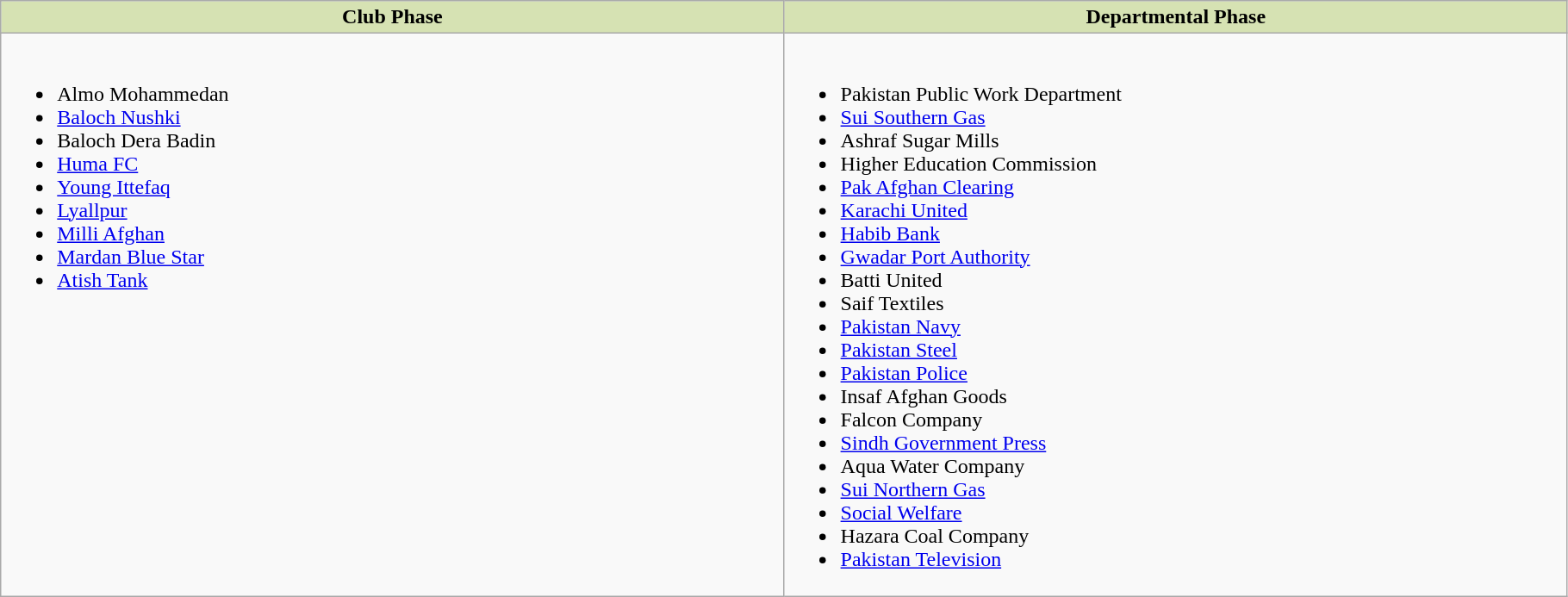<table class="wikitable" style="width:96%;">
<tr style="vertical-align:top; background:#D6E2B3; text-align:center;">
<td style="width:48%;"><strong>Club Phase</strong></td>
<td style="width:48%;"><strong>Departmental Phase</strong></td>
</tr>
<tr style="vertical-align:top;">
<td><br><ul><li>Almo Mohammedan</li><li><a href='#'>Baloch Nushki</a></li><li>Baloch Dera Badin</li><li><a href='#'>Huma FC</a></li><li><a href='#'>Young Ittefaq</a></li><li><a href='#'>Lyallpur</a></li><li><a href='#'>Milli Afghan</a></li><li><a href='#'>Mardan Blue Star</a></li><li><a href='#'>Atish Tank</a></li></ul></td>
<td><br><ul><li>Pakistan Public Work Department</li><li><a href='#'>Sui Southern Gas</a></li><li>Ashraf Sugar Mills</li><li>Higher Education Commission</li><li><a href='#'>Pak Afghan Clearing</a></li><li><a href='#'>Karachi United</a></li><li><a href='#'>Habib Bank</a></li><li><a href='#'>Gwadar Port Authority</a></li><li>Batti United</li><li>Saif Textiles</li><li><a href='#'>Pakistan Navy</a></li><li><a href='#'>Pakistan Steel</a></li><li><a href='#'>Pakistan Police</a></li><li>Insaf Afghan Goods</li><li>Falcon Company</li><li><a href='#'>Sindh Government Press</a></li><li>Aqua Water Company</li><li><a href='#'>Sui Northern Gas</a></li><li><a href='#'>Social Welfare</a></li><li>Hazara Coal Company</li><li><a href='#'>Pakistan Television</a></li></ul></td>
</tr>
</table>
